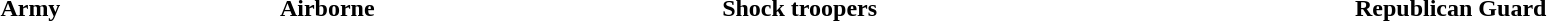<table border="0" cellpadding="1" cellspacing="0" style="width:100%; text-align:center">
<tr>
<th></th>
<th></th>
<th></th>
<th></th>
</tr>
<tr>
<th>Army</th>
<th>Airborne</th>
<th>Shock troopers</th>
<th>Republican Guard</th>
</tr>
</table>
